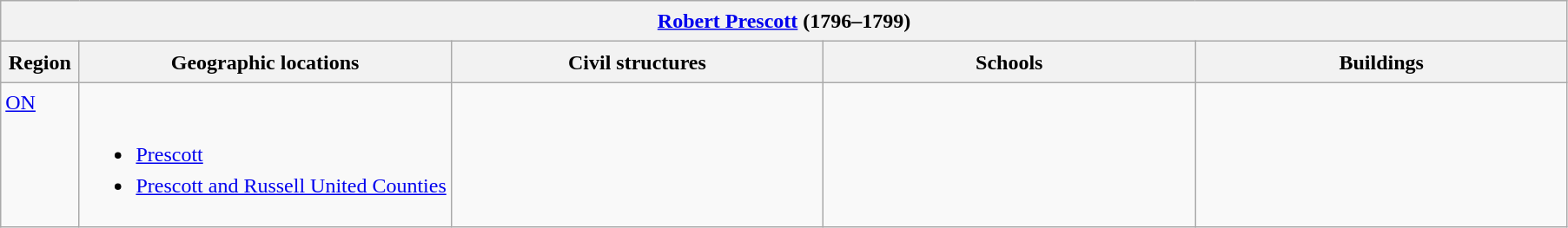<table class="wikitable sortable" style="font-size:1.00em; line-height:1.5em;">
<tr>
<th colspan="5"> <a href='#'>Robert Prescott</a> (1796–1799)</th>
</tr>
<tr>
<th width="5%">Region</th>
<th width="23.75%">Geographic locations</th>
<th width="23.75%">Civil structures</th>
<th width="23.75%">Schools</th>
<th width="23.75%">Buildings</th>
</tr>
<tr>
<td align=left valign=top> <a href='#'>ON</a></td>
<td align=left valign=top><br><ul><li><a href='#'>Prescott</a></li><li><a href='#'>Prescott and Russell United Counties</a></li></ul></td>
<td></td>
<td></td>
<td></td>
</tr>
</table>
